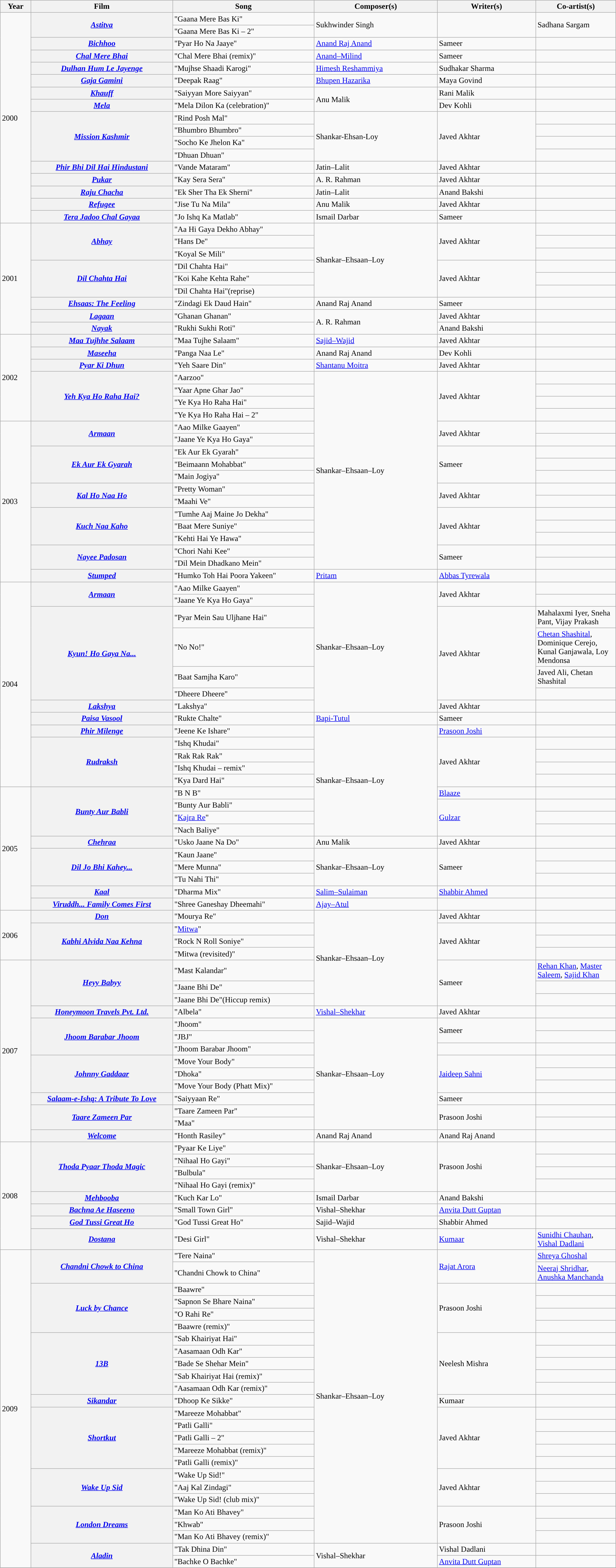<table class="wikitable plainrowheaders" width="100%" textcolor:#000;">
<tr style="background:#b0e0e66;">
<th scope="col" width=5%><strong>Year</strong></th>
<th scope="col" width=23%><strong>Film</strong></th>
<th scope="col" width=23%><strong>Song</strong></th>
<th scope="col" width=20%><strong>Composer(s)</strong></th>
<th scope="col" width=16%><strong>Writer(s)</strong></th>
<th><strong>Co-artist(s)</strong></th>
</tr>
<tr>
<td rowspan="17">2000</td>
<th rowspan="2"><em><a href='#'>Astitva</a></em></th>
<td>"Gaana Mere Bas Ki"</td>
<td rowspan="2">Sukhwinder Singh</td>
<td rowspan="2"></td>
<td rowspan="2">Sadhana Sargam</td>
</tr>
<tr>
<td>"Gaana Mere Bas Ki – 2"</td>
</tr>
<tr>
<th><em><a href='#'>Bichhoo</a></em></th>
<td>"Pyar Ho Na Jaaye"</td>
<td><a href='#'>Anand Raj Anand</a></td>
<td>Sameer</td>
<td></td>
</tr>
<tr>
<th><em><a href='#'>Chal Mere Bhai</a></em></th>
<td>"Chal Mere Bhai (remix)"</td>
<td><a href='#'>Anand–Milind</a></td>
<td>Sameer</td>
<td></td>
</tr>
<tr>
<th><em><a href='#'>Dulhan Hum Le Jayenge</a></em></th>
<td>"Mujhse Shaadi Karogi"</td>
<td><a href='#'>Himesh Reshammiya</a></td>
<td>Sudhakar Sharma</td>
<td></td>
</tr>
<tr>
<th><em><a href='#'>Gaja Gamini</a></em></th>
<td>"Deepak Raag"</td>
<td><a href='#'>Bhupen Hazarika</a></td>
<td>Maya Govind</td>
<td></td>
</tr>
<tr>
<th><em><a href='#'>Khauff</a></em></th>
<td>"Saiyyan More Saiyyan"</td>
<td rowspan="2">Anu Malik</td>
<td>Rani Malik</td>
<td></td>
</tr>
<tr>
<th><em><a href='#'>Mela</a></em></th>
<td>"Mela Dilon Ka (celebration)"</td>
<td>Dev Kohli</td>
<td></td>
</tr>
<tr>
<th rowspan="4"><em><a href='#'>Mission Kashmir</a></em></th>
<td>"Rind Posh Mal"</td>
<td rowspan="4">Shankar-Ehsan-Loy</td>
<td rowspan="4">Javed Akhtar</td>
<td></td>
</tr>
<tr>
<td>"Bhumbro Bhumbro"</td>
<td></td>
</tr>
<tr>
<td>"Socho Ke Jhelon Ka"</td>
<td></td>
</tr>
<tr>
<td>"Dhuan Dhuan"</td>
<td></td>
</tr>
<tr>
<th><em><a href='#'>Phir Bhi Dil Hai Hindustani</a></em></th>
<td>"Vande Mataram"</td>
<td>Jatin–Lalit</td>
<td>Javed Akhtar</td>
<td></td>
</tr>
<tr>
<th><em><a href='#'>Pukar</a></em></th>
<td>"Kay Sera Sera"</td>
<td>A. R. Rahman</td>
<td>Javed Akhtar</td>
<td></td>
</tr>
<tr>
<th><em><a href='#'>Raju Chacha</a></em></th>
<td>"Ek Sher Tha Ek Sherni"</td>
<td>Jatin–Lalit</td>
<td>Anand Bakshi</td>
<td></td>
</tr>
<tr>
<th><em><a href='#'>Refugee</a></em></th>
<td>"Jise Tu Na Mila"</td>
<td>Anu Malik</td>
<td>Javed Akhtar</td>
<td></td>
</tr>
<tr>
<th><em><a href='#'>Tera Jadoo Chal Gayaa</a></em></th>
<td>"Jo Ishq Ka Matlab"</td>
<td>Ismail Darbar</td>
<td>Sameer</td>
<td></td>
</tr>
<tr>
<td rowspan="9">2001</td>
<th rowspan="3"><em><a href='#'>Abhay</a></em></th>
<td>"Aa Hi Gaya Dekho Abhay"</td>
<td rowspan="6">Shankar–Ehsaan–Loy</td>
<td rowspan="3">Javed Akhtar</td>
<td></td>
</tr>
<tr>
<td>"Hans De"</td>
<td></td>
</tr>
<tr>
<td>"Koyal Se Mili"</td>
<td></td>
</tr>
<tr>
<th rowspan="3"><em><a href='#'>Dil Chahta Hai</a></em></th>
<td>"Dil Chahta Hai"</td>
<td rowspan="3">Javed Akhtar</td>
<td></td>
</tr>
<tr>
<td>"Koi Kahe Kehta Rahe"</td>
<td></td>
</tr>
<tr>
<td>"Dil Chahta Hai"(reprise)</td>
<td></td>
</tr>
<tr>
<th><em><a href='#'>Ehsaas: The Feeling</a></em></th>
<td>"Zindagi Ek Daud Hain"</td>
<td>Anand Raj Anand</td>
<td>Sameer</td>
<td></td>
</tr>
<tr>
<th><em><a href='#'>Lagaan</a></em></th>
<td>"Ghanan Ghanan"</td>
<td rowspan="2">A. R. Rahman</td>
<td>Javed Akhtar</td>
<td></td>
</tr>
<tr>
<th><em><a href='#'>Nayak</a></em></th>
<td>"Rukhi Sukhi Roti"</td>
<td>Anand Bakshi</td>
<td></td>
</tr>
<tr>
<td rowspan="7">2002</td>
<th><em><a href='#'>Maa Tujhhe Salaam</a></em></th>
<td>"Maa Tujhe Salaam"</td>
<td><a href='#'>Sajid–Wajid</a></td>
<td>Javed Akhtar</td>
<td></td>
</tr>
<tr>
<th><em><a href='#'>Maseeha</a></em></th>
<td>"Panga Naa Le"</td>
<td>Anand Raj Anand</td>
<td>Dev Kohli</td>
<td></td>
</tr>
<tr>
<th><em><a href='#'>Pyar Ki Dhun</a></em></th>
<td>"Yeh Saare Din"</td>
<td><a href='#'>Shantanu Moitra</a></td>
<td>Javed Akhtar</td>
<td></td>
</tr>
<tr>
<th rowspan="4"><em><a href='#'>Yeh Kya Ho Raha Hai?</a></em></th>
<td>"Aarzoo"</td>
<td rowspan="16">Shankar–Ehsaan–Loy</td>
<td rowspan="4">Javed Akhtar</td>
<td></td>
</tr>
<tr>
<td>"Yaar Apne Ghar Jao"</td>
<td></td>
</tr>
<tr>
<td>"Ye Kya Ho Raha Hai"</td>
<td></td>
</tr>
<tr>
<td>"Ye Kya Ho Raha Hai – 2"</td>
<td></td>
</tr>
<tr>
<td rowspan="13">2003</td>
<th rowspan="2"><em><a href='#'>Armaan</a></em></th>
<td>"Aao Milke Gaayen"</td>
<td rowspan="2">Javed Akhtar</td>
<td></td>
</tr>
<tr>
<td>"Jaane Ye Kya Ho Gaya"</td>
<td></td>
</tr>
<tr>
<th rowspan="3"><em><a href='#'>Ek Aur Ek Gyarah</a></em></th>
<td>"Ek Aur Ek Gyarah"</td>
<td rowspan="3">Sameer</td>
<td></td>
</tr>
<tr>
<td>"Beimaann Mohabbat"</td>
<td></td>
</tr>
<tr>
<td>"Main Jogiya"</td>
<td></td>
</tr>
<tr>
<th rowspan="2"><em><a href='#'>Kal Ho Naa Ho</a></em></th>
<td>"Pretty Woman"</td>
<td rowspan="2">Javed Akhtar</td>
<td></td>
</tr>
<tr>
<td>"Maahi Ve"</td>
<td></td>
</tr>
<tr>
<th rowspan="3"><em><a href='#'>Kuch Naa Kaho</a></em></th>
<td>"Tumhe Aaj Maine Jo Dekha"</td>
<td rowspan="3">Javed Akhtar</td>
<td></td>
</tr>
<tr>
<td>"Baat Mere Suniye"</td>
<td></td>
</tr>
<tr>
<td>"Kehti Hai Ye Hawa"</td>
<td></td>
</tr>
<tr>
<th rowspan="2"><em><a href='#'>Nayee Padosan</a></em></th>
<td>"Chori Nahi Kee"</td>
<td rowspan="2">Sameer</td>
<td></td>
</tr>
<tr>
<td>"Dil Mein Dhadkano Mein"</td>
<td></td>
</tr>
<tr>
<th><em><a href='#'>Stumped</a></em></th>
<td>"Humko Toh Hai Poora Yakeen"</td>
<td><a href='#'>Pritam</a></td>
<td><a href='#'>Abbas Tyrewala</a></td>
<td></td>
</tr>
<tr>
<td rowspan="13">2004</td>
<th rowspan="2"><em><a href='#'>Armaan</a></em></th>
<td>"Aao Milke Gaayen"</td>
<td rowspan="7">Shankar–Ehsaan–Loy</td>
<td rowspan="2">Javed Akhtar</td>
<td></td>
</tr>
<tr>
<td>"Jaane Ye Kya Ho Gaya"</td>
<td></td>
</tr>
<tr>
<th rowspan="4"><em><a href='#'>Kyun! Ho Gaya Na...</a></em></th>
<td>"Pyar Mein Sau Uljhane Hai"</td>
<td rowspan="4">Javed Akhtar</td>
<td>Mahalaxmi Iyer, Sneha Pant, Vijay Prakash</td>
</tr>
<tr>
<td>"No No!"</td>
<td><a href='#'>Chetan Shashital</a>, Dominique Cerejo, Kunal Ganjawala, Loy Mendonsa</td>
</tr>
<tr>
<td>"Baat Samjha Karo"</td>
<td>Javed Ali, Chetan Shashital</td>
</tr>
<tr>
<td>"Dheere Dheere"</td>
<td></td>
</tr>
<tr>
<th><em><a href='#'>Lakshya</a></em></th>
<td>"Lakshya"</td>
<td>Javed Akhtar</td>
<td></td>
</tr>
<tr>
<th><em><a href='#'>Paisa Vasool</a></em></th>
<td>"Rukte Chalte"</td>
<td><a href='#'>Bapi-Tutul</a></td>
<td>Sameer</td>
<td></td>
</tr>
<tr>
<th><em><a href='#'>Phir Milenge</a></em></th>
<td>"Jeene Ke Ishare"</td>
<td rowspan="9">Shankar–Ehsaan–Loy</td>
<td><a href='#'>Prasoon Joshi</a></td>
<td></td>
</tr>
<tr>
<th rowspan="4"><em><a href='#'>Rudraksh</a></em></th>
<td>"Ishq Khudai"</td>
<td rowspan="4">Javed Akhtar</td>
<td></td>
</tr>
<tr>
<td>"Rak Rak Rak"</td>
<td></td>
</tr>
<tr>
<td>"Ishq Khudai – remix"</td>
<td></td>
</tr>
<tr>
<td>"Kya Dard Hai"</td>
<td></td>
</tr>
<tr>
<td rowspan="10">2005</td>
<th rowspan="4"><em><a href='#'>Bunty Aur Babli</a></em></th>
<td>"B N B"</td>
<td><a href='#'>Blaaze</a></td>
<td></td>
</tr>
<tr>
<td>"Bunty Aur Babli"</td>
<td rowspan="3"><a href='#'>Gulzar</a></td>
<td></td>
</tr>
<tr>
<td>"<a href='#'>Kajra Re</a>"</td>
<td></td>
</tr>
<tr>
<td>"Nach Baliye"</td>
<td></td>
</tr>
<tr>
<th><em><a href='#'>Chehraa</a></em></th>
<td>"Usko Jaane Na Do"</td>
<td>Anu Malik</td>
<td>Javed Akhtar</td>
<td></td>
</tr>
<tr>
<th rowspan="3"><em><a href='#'>Dil Jo Bhi Kahey...</a></em></th>
<td>"Kaun Jaane"</td>
<td rowspan="3">Shankar–Ehsaan–Loy</td>
<td rowspan="3">Sameer</td>
<td></td>
</tr>
<tr>
<td>"Mere Munna"</td>
<td></td>
</tr>
<tr>
<td>"Tu Nahi Thi"</td>
<td></td>
</tr>
<tr>
<th><em><a href='#'>Kaal</a></em></th>
<td>"Dharma Mix"</td>
<td><a href='#'>Salim–Sulaiman</a></td>
<td><a href='#'>Shabbir Ahmed</a></td>
<td></td>
</tr>
<tr>
<th><em><a href='#'>Viruddh... Family Comes First</a></em></th>
<td>"Shree Ganeshay Dheemahi"</td>
<td><a href='#'>Ajay–Atul</a></td>
<td></td>
<td></td>
</tr>
<tr>
<td rowspan="4">2006</td>
<th><em><a href='#'>Don</a></em></th>
<td>"Mourya Re"</td>
<td rowspan="7">Shankar–Ehsaan–Loy</td>
<td>Javed Akhtar</td>
<td></td>
</tr>
<tr>
<th rowspan="3"><em><a href='#'>Kabhi Alvida Naa Kehna</a></em></th>
<td>"<a href='#'>Mitwa</a>"</td>
<td rowspan="3">Javed Akhtar</td>
<td></td>
</tr>
<tr>
<td>"Rock N Roll Soniye"</td>
<td></td>
</tr>
<tr>
<td>"Mitwa (revisited)"</td>
<td></td>
</tr>
<tr>
<td rowspan="14">2007</td>
<th rowspan="3"><em><a href='#'>Heyy Babyy</a></em></th>
<td>"Mast Kalandar"</td>
<td rowspan="3">Sameer</td>
<td><a href='#'>Rehan Khan</a>, <a href='#'>Master Saleem</a>, <a href='#'>Sajid Khan</a></td>
</tr>
<tr>
<td>"Jaane Bhi De"</td>
<td></td>
</tr>
<tr>
<td>"Jaane Bhi De"(Hiccup remix)</td>
<td></td>
</tr>
<tr>
<th><em><a href='#'>Honeymoon Travels Pvt. Ltd.</a></em></th>
<td>"Albela"</td>
<td><a href='#'>Vishal–Shekhar</a></td>
<td>Javed Akhtar</td>
<td></td>
</tr>
<tr>
<th rowspan="3"><em><a href='#'>Jhoom Barabar Jhoom</a></em></th>
<td>"Jhoom"</td>
<td rowspan="9">Shankar–Ehsaan–Loy</td>
<td rowspan="2">Sameer</td>
<td></td>
</tr>
<tr>
<td>"JBJ"</td>
<td></td>
</tr>
<tr>
<td>"Jhoom Barabar Jhoom"</td>
<td></td>
<td></td>
</tr>
<tr>
<th rowspan="3"><em><a href='#'>Johnny Gaddaar</a></em></th>
<td>"Move Your Body"</td>
<td rowspan="3"><a href='#'>Jaideep Sahni</a></td>
<td></td>
</tr>
<tr>
<td>"Dhoka"</td>
<td></td>
</tr>
<tr>
<td>"Move Your Body (Phatt Mix)"</td>
<td></td>
</tr>
<tr>
<th><em><a href='#'>Salaam-e-Ishq: A Tribute To Love</a></em></th>
<td>"Saiyyaan Re"</td>
<td>Sameer</td>
<td></td>
</tr>
<tr>
<th rowspan="2"><em><a href='#'>Taare Zameen Par</a></em></th>
<td>"Taare Zameen Par"</td>
<td rowspan="2">Prasoon Joshi</td>
<td></td>
</tr>
<tr>
<td>"Maa"</td>
<td></td>
</tr>
<tr>
<th><em><a href='#'>Welcome</a></em></th>
<td>"Honth Rasiley"</td>
<td>Anand Raj Anand</td>
<td>Anand Raj Anand</td>
<td></td>
</tr>
<tr>
<td rowspan="8">2008</td>
<th rowspan="4"><em><a href='#'>Thoda Pyaar Thoda Magic</a></em></th>
<td>"Pyaar Ke Liye"</td>
<td rowspan="4">Shankar–Ehsaan–Loy</td>
<td rowspan="4">Prasoon Joshi</td>
<td></td>
</tr>
<tr>
<td>"Nihaal Ho Gayi"</td>
<td></td>
</tr>
<tr>
<td>"Bulbula"</td>
<td></td>
</tr>
<tr>
<td>"Nihaal Ho Gayi (remix)"</td>
<td></td>
</tr>
<tr>
<th><em><a href='#'>Mehbooba</a></em></th>
<td>"Kuch Kar Lo"</td>
<td>Ismail Darbar</td>
<td>Anand Bakshi</td>
<td></td>
</tr>
<tr>
<th><em><a href='#'>Bachna Ae Haseeno</a></em></th>
<td>"Small Town Girl"</td>
<td>Vishal–Shekhar</td>
<td><a href='#'>Anvita Dutt Guptan</a></td>
<td></td>
</tr>
<tr>
<th><em><a href='#'>God Tussi Great Ho</a></em></th>
<td>"God Tussi Great Ho"</td>
<td>Sajid–Wajid</td>
<td>Shabbir Ahmed</td>
<td></td>
</tr>
<tr>
<th><em><a href='#'>Dostana</a></em></th>
<td>"Desi Girl"</td>
<td>Vishal–Shekhar</td>
<td><a href='#'>Kumaar</a></td>
<td><a href='#'>Sunidhi Chauhan</a>, <a href='#'>Vishal Dadlani</a></td>
</tr>
<tr>
<td rowspan="25">2009</td>
<th rowspan="2"><em><a href='#'>Chandni Chowk to China</a></em></th>
<td>"Tere Naina"</td>
<td rowspan="23">Shankar–Ehsaan–Loy</td>
<td rowspan="2"><a href='#'>Rajat Arora</a></td>
<td><a href='#'>Shreya Ghoshal</a></td>
</tr>
<tr>
<td>"Chandni Chowk to China"</td>
<td><a href='#'>Neeraj Shridhar</a>, <a href='#'>Anushka Manchanda</a></td>
</tr>
<tr>
<th rowspan="4"><em><a href='#'>Luck by Chance</a></em></th>
<td>"Baawre"</td>
<td rowspan="4">Prasoon Joshi</td>
<td></td>
</tr>
<tr>
<td>"Sapnon Se Bhare Naina"</td>
<td></td>
</tr>
<tr>
<td>"O Rahi Re"</td>
<td></td>
</tr>
<tr>
<td>"Baawre (remix)"</td>
<td></td>
</tr>
<tr>
<th rowspan="5"><em><a href='#'>13B</a></em></th>
<td>"Sab Khairiyat Hai"</td>
<td rowspan="5">Neelesh Mishra</td>
<td></td>
</tr>
<tr>
<td>"Aasamaan Odh Kar"</td>
<td></td>
</tr>
<tr>
<td>"Bade Se Shehar Mein"</td>
<td></td>
</tr>
<tr>
<td>"Sab Khairiyat Hai (remix)"</td>
<td></td>
</tr>
<tr>
<td>"Aasamaan Odh Kar (remix)"</td>
<td></td>
</tr>
<tr>
<th><em><a href='#'>Sikandar</a></em></th>
<td>"Dhoop Ke Sikke"</td>
<td>Kumaar</td>
<td></td>
</tr>
<tr>
<th rowspan="5"><em><a href='#'>Shortkut</a></em></th>
<td>"Mareeze Mohabbat"</td>
<td rowspan="5">Javed Akhtar</td>
<td></td>
</tr>
<tr>
<td>"Patli Galli"</td>
<td></td>
</tr>
<tr>
<td>"Patli Galli – 2"</td>
<td></td>
</tr>
<tr>
<td>"Mareeze Mohabbat (remix)"</td>
<td></td>
</tr>
<tr>
<td>"Patli Galli (remix)"</td>
<td></td>
</tr>
<tr>
<th rowspan="3"><em><a href='#'>Wake Up Sid</a></em></th>
<td>"Wake Up Sid!"</td>
<td rowspan="3">Javed Akhtar</td>
<td></td>
</tr>
<tr>
<td>"Aaj Kal Zindagi"</td>
<td></td>
</tr>
<tr>
<td>"Wake Up Sid! (club mix)"</td>
<td></td>
</tr>
<tr>
<th rowspan="3"><em><a href='#'>London Dreams</a></em></th>
<td>"Man Ko Ati Bhavey"</td>
<td rowspan="3">Prasoon Joshi</td>
<td></td>
</tr>
<tr>
<td>"Khwab"</td>
<td></td>
</tr>
<tr>
<td>"Man Ko Ati Bhavey (remix)"</td>
<td></td>
</tr>
<tr>
<th rowspan="2"><em><a href='#'>Aladin</a></em></th>
<td>"Tak Dhina Din"</td>
<td rowspan="2">Vishal–Shekhar</td>
<td>Vishal Dadlani</td>
<td></td>
</tr>
<tr>
<td>"Bachke O Bachke"</td>
<td><a href='#'>Anvita Dutt Guptan</a></td>
<td></td>
</tr>
<tr>
</tr>
</table>
